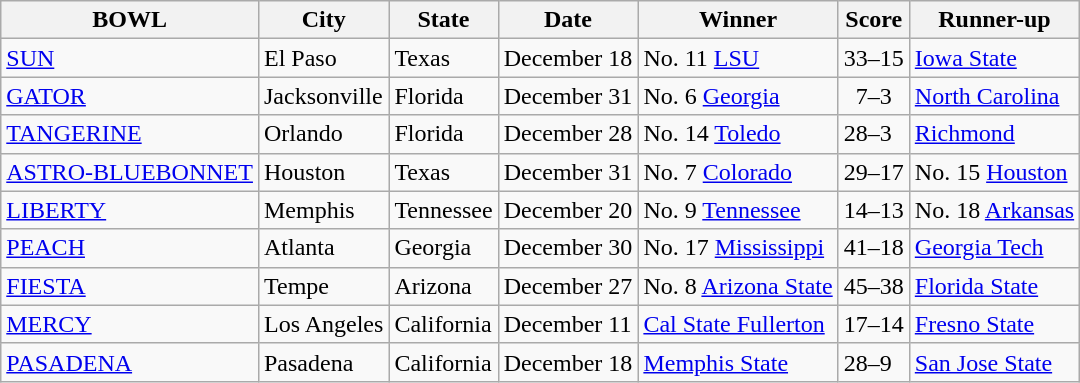<table class="wikitable sortable">
<tr>
<th>BOWL</th>
<th>City</th>
<th>State</th>
<th>Date</th>
<th>Winner</th>
<th>Score</th>
<th>Runner-up</th>
</tr>
<tr>
<td><a href='#'>SUN</a></td>
<td>El Paso</td>
<td>Texas</td>
<td>December 18</td>
<td>No. 11 <a href='#'>LSU</a></td>
<td>33–15</td>
<td><a href='#'>Iowa State</a></td>
</tr>
<tr>
<td><a href='#'>GATOR</a></td>
<td>Jacksonville</td>
<td>Florida</td>
<td>December 31</td>
<td>No. 6 <a href='#'>Georgia</a></td>
<td>  7–3</td>
<td><a href='#'>North Carolina</a></td>
</tr>
<tr>
<td><a href='#'>TANGERINE</a></td>
<td>Orlando</td>
<td>Florida</td>
<td>December 28</td>
<td>No. 14 <a href='#'>Toledo</a></td>
<td>28–3</td>
<td><a href='#'>Richmond</a></td>
</tr>
<tr>
<td><a href='#'>ASTRO-BLUEBONNET</a></td>
<td>Houston</td>
<td>Texas</td>
<td>December 31</td>
<td>No. 7 <a href='#'>Colorado</a></td>
<td>29–17</td>
<td>No. 15 <a href='#'>Houston</a></td>
</tr>
<tr>
<td><a href='#'>LIBERTY</a></td>
<td>Memphis</td>
<td>Tennessee</td>
<td>December 20</td>
<td>No. 9 <a href='#'>Tennessee</a></td>
<td>14–13</td>
<td>No. 18 <a href='#'>Arkansas</a></td>
</tr>
<tr>
<td><a href='#'>PEACH</a></td>
<td>Atlanta</td>
<td>Georgia</td>
<td>December 30</td>
<td>No. 17 <a href='#'>Mississippi</a></td>
<td>41–18</td>
<td><a href='#'>Georgia Tech</a></td>
</tr>
<tr>
<td><a href='#'>FIESTA</a> </td>
<td>Tempe</td>
<td>Arizona</td>
<td>December 27</td>
<td>No. 8 <a href='#'>Arizona State</a></td>
<td>45–38</td>
<td><a href='#'>Florida State</a></td>
</tr>
<tr>
<td><a href='#'>MERCY</a></td>
<td>Los Angeles</td>
<td>California</td>
<td>December 11</td>
<td><a href='#'>Cal State Fullerton</a></td>
<td>17–14</td>
<td><a href='#'>Fresno State</a></td>
</tr>
<tr>
<td><a href='#'>PASADENA</a></td>
<td>Pasadena</td>
<td>California</td>
<td>December 18</td>
<td><a href='#'>Memphis State</a></td>
<td>28–9</td>
<td><a href='#'>San Jose State</a></td>
</tr>
</table>
